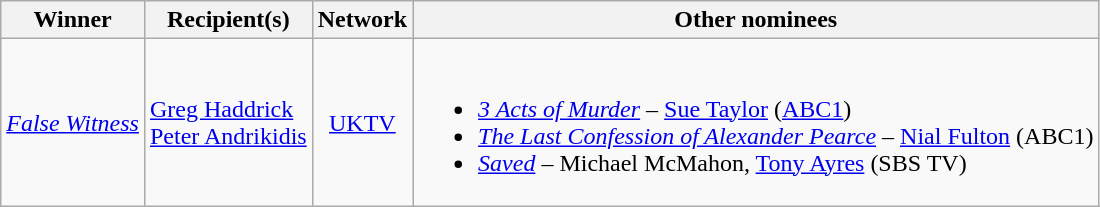<table class="wikitable">
<tr>
<th>Winner</th>
<th>Recipient(s)</th>
<th>Network</th>
<th>Other nominees</th>
</tr>
<tr>
<td><em><a href='#'>False Witness</a></em></td>
<td><a href='#'>Greg Haddrick</a> <br> <a href='#'>Peter Andrikidis</a></td>
<td align="center"><a href='#'>UKTV</a></td>
<td><br><ul><li><em><a href='#'>3 Acts of Murder</a></em> – <a href='#'>Sue Taylor</a> (<a href='#'>ABC1</a>)</li><li><em><a href='#'>The Last Confession of Alexander Pearce</a></em> – <a href='#'>Nial Fulton</a> (ABC1)</li><li><em><a href='#'>Saved</a></em> – Michael McMahon, <a href='#'>Tony Ayres</a> (SBS TV)</li></ul></td>
</tr>
</table>
